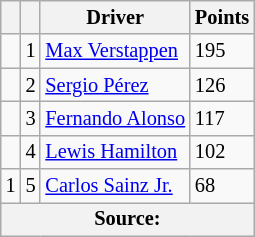<table class="wikitable" style="font-size: 85%;">
<tr>
<th scope="col"></th>
<th scope="col"></th>
<th scope="col">Driver</th>
<th scope="col">Points</th>
</tr>
<tr>
<td align="left"></td>
<td align="center">1</td>
<td> <a href='#'>Max Verstappen</a></td>
<td align="left">195</td>
</tr>
<tr>
<td align="left"></td>
<td align="center">2</td>
<td> <a href='#'>Sergio Pérez</a></td>
<td align="left">126</td>
</tr>
<tr>
<td align="left"></td>
<td align="center">3</td>
<td> <a href='#'>Fernando Alonso</a></td>
<td align="left">117</td>
</tr>
<tr>
<td align="left"></td>
<td align="center">4</td>
<td> <a href='#'>Lewis Hamilton</a></td>
<td align="left">102</td>
</tr>
<tr>
<td align="left"> 1</td>
<td align="center">5</td>
<td> <a href='#'>Carlos Sainz Jr.</a></td>
<td align="left">68</td>
</tr>
<tr>
<th colspan=4>Source:</th>
</tr>
</table>
